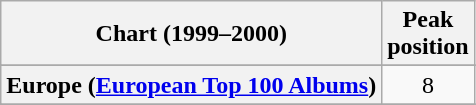<table class="wikitable sortable plainrowheaders" style="text-align:center">
<tr>
<th>Chart (1999–2000)</th>
<th>Peak<br>position</th>
</tr>
<tr>
</tr>
<tr>
</tr>
<tr>
</tr>
<tr>
</tr>
<tr>
</tr>
<tr>
</tr>
<tr>
<th scope="row">Europe (<a href='#'>European Top 100 Albums</a>)</th>
<td>8</td>
</tr>
<tr>
</tr>
<tr>
</tr>
<tr>
</tr>
<tr>
</tr>
<tr>
</tr>
<tr>
</tr>
<tr>
</tr>
<tr>
</tr>
<tr>
</tr>
</table>
